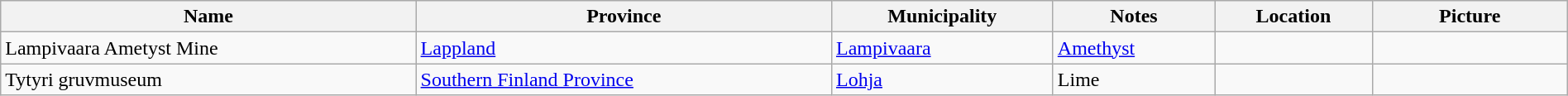<table class="wikitable sortable" style="width:100%">
<tr>
<th>Name</th>
<th>Province</th>
<th>Municipality</th>
<th class="unsortable">Notes</th>
<th class="unsortable">Location</th>
<th class="unsortable" style="width:150px">Picture</th>
</tr>
<tr>
<td>Lampivaara Ametyst Mine</td>
<td><a href='#'>Lappland</a></td>
<td><a href='#'>Lampivaara</a></td>
<td><a href='#'>Amethyst</a></td>
<td></td>
<td></td>
</tr>
<tr>
<td>Tytyri gruvmuseum</td>
<td><a href='#'>Southern Finland Province</a></td>
<td><a href='#'>Lohja</a></td>
<td>Lime</td>
<td></td>
<td></td>
</tr>
</table>
